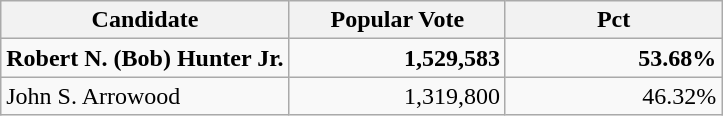<table class="wikitable">
<tr>
<th width=40%>Candidate</th>
<th width=30%>Popular Vote</th>
<th width=30%>Pct</th>
</tr>
<tr>
<td><strong>Robert N. (Bob) Hunter Jr.</strong></td>
<td align="right"><strong>1,529,583</strong></td>
<td align="right"><strong>53.68%</strong></td>
</tr>
<tr>
<td>John S. Arrowood</td>
<td align="right">1,319,800</td>
<td align="right">46.32%</td>
</tr>
</table>
